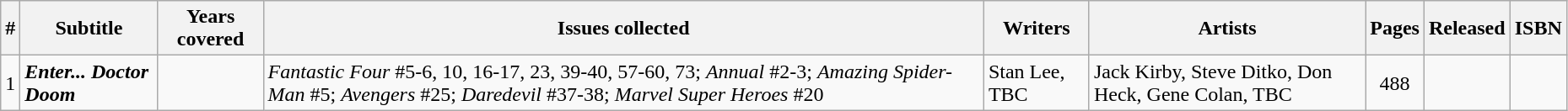<table class="wikitable sortable" width=98%>
<tr>
<th class="unsortable">#</th>
<th class="unsortable">Subtitle</th>
<th>Years covered</th>
<th class="unsortable">Issues collected</th>
<th class="unsortable">Writers</th>
<th class="unsortable">Artists</th>
<th class="unsortable">Pages</th>
<th>Released</th>
<th class="unsortable">ISBN</th>
</tr>
<tr>
<td>1</td>
<td><strong><em>Enter... Doctor Doom</em></strong></td>
<td></td>
<td><em>Fantastic Four</em> #5-6, 10, 16-17, 23, 39-40, 57-60, 73; <em>Annual</em> #2-3; <em>Amazing Spider-Man</em> #5; <em>Avengers</em> #25; <em>Daredevil</em> #37-38; <em>Marvel Super Heroes</em> #20</td>
<td>Stan Lee, TBC</td>
<td>Jack Kirby, Steve Ditko, Don Heck, Gene Colan, TBC</td>
<td style="text-align: center;">488</td>
<td></td>
<td></td>
</tr>
</table>
